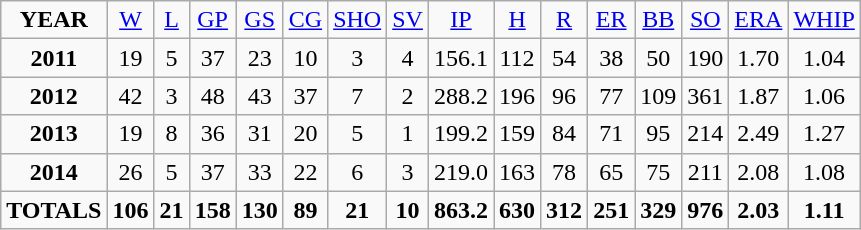<table class="wikitable">
<tr align=center>
<td><strong>YEAR</strong></td>
<td><a href='#'>W</a></td>
<td><a href='#'>L</a></td>
<td><a href='#'>GP</a></td>
<td><a href='#'>GS</a></td>
<td><a href='#'>CG</a></td>
<td><a href='#'>SHO</a></td>
<td><a href='#'>SV</a></td>
<td><a href='#'>IP</a></td>
<td><a href='#'>H</a></td>
<td><a href='#'>R</a></td>
<td><a href='#'>ER</a></td>
<td><a href='#'>BB</a></td>
<td><a href='#'>SO</a></td>
<td><a href='#'>ERA</a></td>
<td><a href='#'>WHIP</a></td>
</tr>
<tr align=center>
<td><strong>2011</strong></td>
<td>19</td>
<td>5</td>
<td>37</td>
<td>23</td>
<td>10</td>
<td>3</td>
<td>4</td>
<td>156.1</td>
<td>112</td>
<td>54</td>
<td>38</td>
<td>50</td>
<td>190</td>
<td>1.70</td>
<td>1.04</td>
</tr>
<tr align=center>
<td><strong>2012</strong></td>
<td>42</td>
<td>3</td>
<td>48</td>
<td>43</td>
<td>37</td>
<td>7</td>
<td>2</td>
<td>288.2</td>
<td>196</td>
<td>96</td>
<td>77</td>
<td>109</td>
<td>361</td>
<td>1.87</td>
<td>1.06</td>
</tr>
<tr align=center>
<td><strong>2013</strong></td>
<td>19</td>
<td>8</td>
<td>36</td>
<td>31</td>
<td>20</td>
<td>5</td>
<td>1</td>
<td>199.2</td>
<td>159</td>
<td>84</td>
<td>71</td>
<td>95</td>
<td>214</td>
<td>2.49</td>
<td>1.27</td>
</tr>
<tr align=center>
<td><strong>2014</strong></td>
<td>26</td>
<td>5</td>
<td>37</td>
<td>33</td>
<td>22</td>
<td>6</td>
<td>3</td>
<td>219.0</td>
<td>163</td>
<td>78</td>
<td>65</td>
<td>75</td>
<td>211</td>
<td>2.08</td>
<td>1.08</td>
</tr>
<tr align=center>
<td><strong>TOTALS</strong></td>
<td><strong>106</strong></td>
<td><strong>21</strong></td>
<td><strong>158</strong></td>
<td><strong>130</strong></td>
<td><strong>89</strong></td>
<td><strong>21</strong></td>
<td><strong>10</strong></td>
<td><strong>863.2</strong></td>
<td><strong>630</strong></td>
<td><strong>312</strong></td>
<td><strong>251</strong></td>
<td><strong>329</strong></td>
<td><strong>976</strong></td>
<td><strong>2.03</strong></td>
<td><strong>1.11</strong></td>
</tr>
</table>
